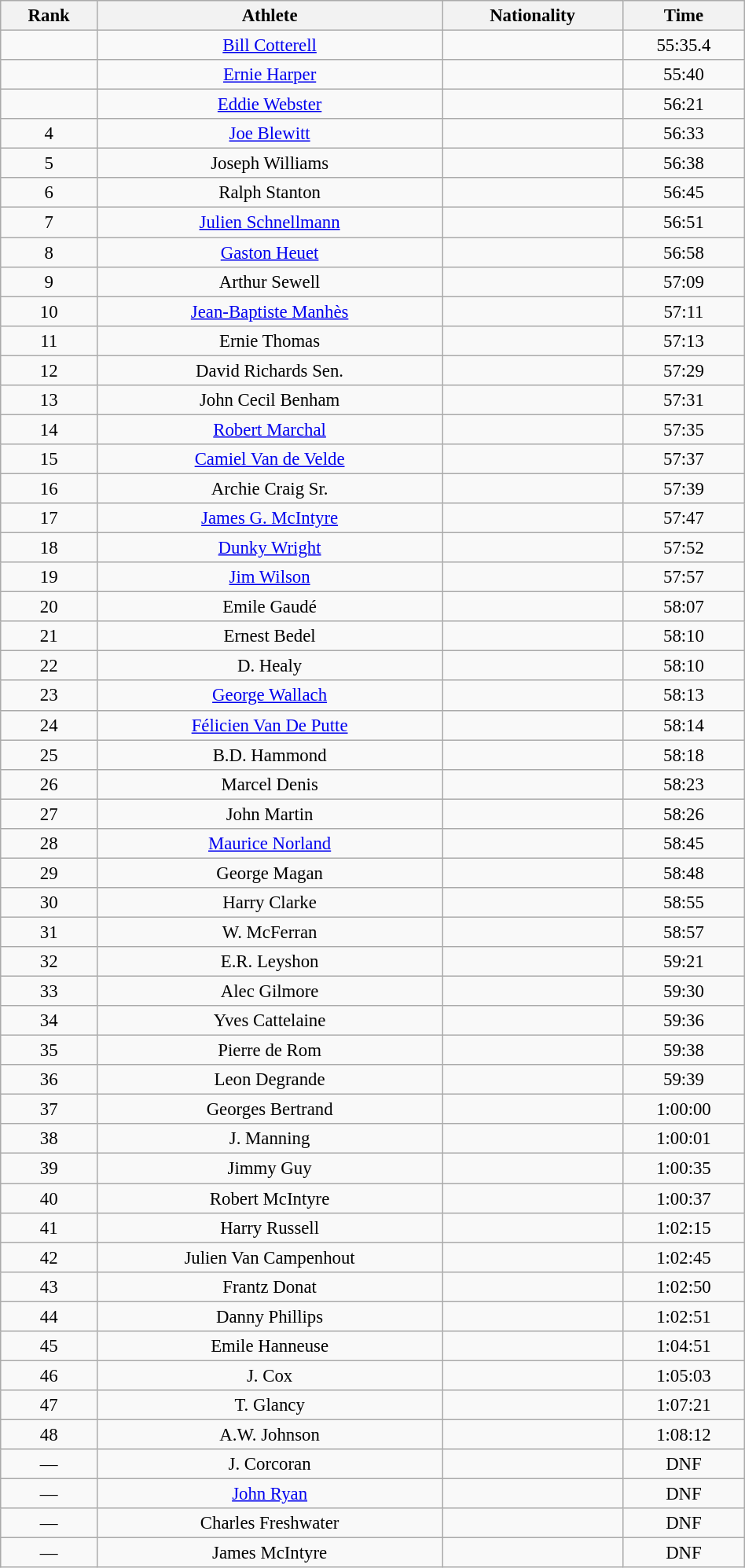<table class="wikitable sortable" style=" text-align:center; font-size:95%;" width="50%">
<tr>
<th>Rank</th>
<th>Athlete</th>
<th>Nationality</th>
<th>Time</th>
</tr>
<tr>
<td align=center></td>
<td><a href='#'>Bill Cotterell</a></td>
<td></td>
<td>55:35.4</td>
</tr>
<tr>
<td align=center></td>
<td><a href='#'>Ernie Harper</a></td>
<td></td>
<td>55:40</td>
</tr>
<tr>
<td align=center></td>
<td><a href='#'>Eddie Webster</a></td>
<td></td>
<td>56:21</td>
</tr>
<tr>
<td align=center>4</td>
<td><a href='#'>Joe Blewitt</a></td>
<td></td>
<td>56:33</td>
</tr>
<tr>
<td align=center>5</td>
<td>Joseph Williams</td>
<td></td>
<td>56:38</td>
</tr>
<tr>
<td align=center>6</td>
<td>Ralph Stanton</td>
<td></td>
<td>56:45</td>
</tr>
<tr>
<td align=center>7</td>
<td><a href='#'>Julien Schnellmann</a></td>
<td></td>
<td>56:51</td>
</tr>
<tr>
<td align=center>8</td>
<td><a href='#'>Gaston Heuet</a></td>
<td></td>
<td>56:58</td>
</tr>
<tr>
<td align=center>9</td>
<td>Arthur Sewell</td>
<td></td>
<td>57:09</td>
</tr>
<tr>
<td align=center>10</td>
<td><a href='#'>Jean-Baptiste Manhès</a></td>
<td></td>
<td>57:11</td>
</tr>
<tr>
<td align=center>11</td>
<td>Ernie Thomas</td>
<td></td>
<td>57:13</td>
</tr>
<tr>
<td align=center>12</td>
<td>David Richards Sen.</td>
<td></td>
<td>57:29</td>
</tr>
<tr>
<td align=center>13</td>
<td>John Cecil Benham</td>
<td></td>
<td>57:31</td>
</tr>
<tr>
<td align=center>14</td>
<td><a href='#'>Robert Marchal</a></td>
<td></td>
<td>57:35</td>
</tr>
<tr>
<td align=center>15</td>
<td><a href='#'>Camiel Van de Velde</a></td>
<td></td>
<td>57:37</td>
</tr>
<tr>
<td align=center>16</td>
<td>Archie Craig Sr.</td>
<td></td>
<td>57:39</td>
</tr>
<tr>
<td align=center>17</td>
<td><a href='#'>James G. McIntyre</a></td>
<td></td>
<td>57:47</td>
</tr>
<tr>
<td align=center>18</td>
<td><a href='#'>Dunky Wright</a></td>
<td></td>
<td>57:52</td>
</tr>
<tr>
<td align=center>19</td>
<td><a href='#'>Jim Wilson</a></td>
<td></td>
<td>57:57</td>
</tr>
<tr>
<td align=center>20</td>
<td>Emile Gaudé</td>
<td></td>
<td>58:07</td>
</tr>
<tr>
<td align=center>21</td>
<td>Ernest Bedel</td>
<td></td>
<td>58:10</td>
</tr>
<tr>
<td align=center>22</td>
<td>D. Healy</td>
<td></td>
<td>58:10</td>
</tr>
<tr>
<td align=center>23</td>
<td><a href='#'>George Wallach</a></td>
<td></td>
<td>58:13</td>
</tr>
<tr>
<td align=center>24</td>
<td><a href='#'>Félicien Van De Putte</a></td>
<td></td>
<td>58:14</td>
</tr>
<tr>
<td align=center>25</td>
<td>B.D. Hammond</td>
<td></td>
<td>58:18</td>
</tr>
<tr>
<td align=center>26</td>
<td>Marcel Denis</td>
<td></td>
<td>58:23</td>
</tr>
<tr>
<td align=center>27</td>
<td>John Martin</td>
<td></td>
<td>58:26</td>
</tr>
<tr>
<td align=center>28</td>
<td><a href='#'>Maurice Norland</a></td>
<td></td>
<td>58:45</td>
</tr>
<tr>
<td align=center>29</td>
<td>George Magan</td>
<td></td>
<td>58:48</td>
</tr>
<tr>
<td align=center>30</td>
<td>Harry Clarke</td>
<td></td>
<td>58:55</td>
</tr>
<tr>
<td align=center>31</td>
<td>W. McFerran</td>
<td></td>
<td>58:57</td>
</tr>
<tr>
<td align=center>32</td>
<td>E.R. Leyshon</td>
<td></td>
<td>59:21</td>
</tr>
<tr>
<td align=center>33</td>
<td>Alec Gilmore</td>
<td></td>
<td>59:30</td>
</tr>
<tr>
<td align=center>34</td>
<td>Yves Cattelaine</td>
<td></td>
<td>59:36</td>
</tr>
<tr>
<td align=center>35</td>
<td>Pierre de Rom</td>
<td></td>
<td>59:38</td>
</tr>
<tr>
<td align=center>36</td>
<td>Leon Degrande</td>
<td></td>
<td>59:39</td>
</tr>
<tr>
<td align=center>37</td>
<td>Georges Bertrand</td>
<td></td>
<td>1:00:00</td>
</tr>
<tr>
<td align=center>38</td>
<td>J. Manning</td>
<td></td>
<td>1:00:01</td>
</tr>
<tr>
<td align=center>39</td>
<td>Jimmy Guy</td>
<td></td>
<td>1:00:35</td>
</tr>
<tr>
<td align=center>40</td>
<td>Robert McIntyre</td>
<td></td>
<td>1:00:37</td>
</tr>
<tr>
<td align=center>41</td>
<td>Harry Russell</td>
<td></td>
<td>1:02:15</td>
</tr>
<tr>
<td align=center>42</td>
<td>Julien Van Campenhout</td>
<td></td>
<td>1:02:45</td>
</tr>
<tr>
<td align=center>43</td>
<td>Frantz Donat</td>
<td></td>
<td>1:02:50</td>
</tr>
<tr>
<td align=center>44</td>
<td>Danny Phillips</td>
<td></td>
<td>1:02:51</td>
</tr>
<tr>
<td align=center>45</td>
<td>Emile Hanneuse</td>
<td></td>
<td>1:04:51</td>
</tr>
<tr>
<td align=center>46</td>
<td>J. Cox</td>
<td></td>
<td>1:05:03</td>
</tr>
<tr>
<td align=center>47</td>
<td>T. Glancy</td>
<td></td>
<td>1:07:21</td>
</tr>
<tr>
<td align=center>48</td>
<td>A.W. Johnson</td>
<td></td>
<td>1:08:12</td>
</tr>
<tr>
<td align=center>—</td>
<td>J. Corcoran</td>
<td></td>
<td>DNF</td>
</tr>
<tr>
<td align=center>—</td>
<td><a href='#'>John Ryan</a></td>
<td></td>
<td>DNF</td>
</tr>
<tr>
<td align=center>—</td>
<td>Charles Freshwater</td>
<td></td>
<td>DNF</td>
</tr>
<tr>
<td align=center>—</td>
<td>James McIntyre</td>
<td></td>
<td>DNF</td>
</tr>
</table>
